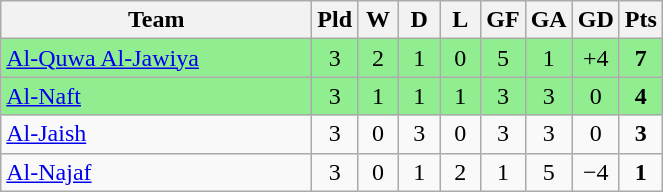<table class="wikitable" style="text-align: center;">
<tr>
<th width="200">Team</th>
<th width="20">Pld</th>
<th width="20">W</th>
<th width="20">D</th>
<th width="20">L</th>
<th width="20">GF</th>
<th width="20">GA</th>
<th width="20">GD</th>
<th width="20">Pts</th>
</tr>
<tr bgcolor=lightgreen>
<td style="text-align:left;"><a href='#'>Al-Quwa Al-Jawiya</a></td>
<td>3</td>
<td>2</td>
<td>1</td>
<td>0</td>
<td>5</td>
<td>1</td>
<td>+4</td>
<td><strong>7</strong></td>
</tr>
<tr bgcolor=lightgreen>
<td style="text-align:left;"><a href='#'>Al-Naft</a></td>
<td>3</td>
<td>1</td>
<td>1</td>
<td>1</td>
<td>3</td>
<td>3</td>
<td>0</td>
<td><strong>4</strong></td>
</tr>
<tr>
<td style="text-align:left;"><a href='#'>Al-Jaish</a></td>
<td>3</td>
<td>0</td>
<td>3</td>
<td>0</td>
<td>3</td>
<td>3</td>
<td>0</td>
<td><strong>3</strong></td>
</tr>
<tr>
<td style="text-align:left;"><a href='#'>Al-Najaf</a></td>
<td>3</td>
<td>0</td>
<td>1</td>
<td>2</td>
<td>1</td>
<td>5</td>
<td>−4</td>
<td><strong>1</strong></td>
</tr>
</table>
